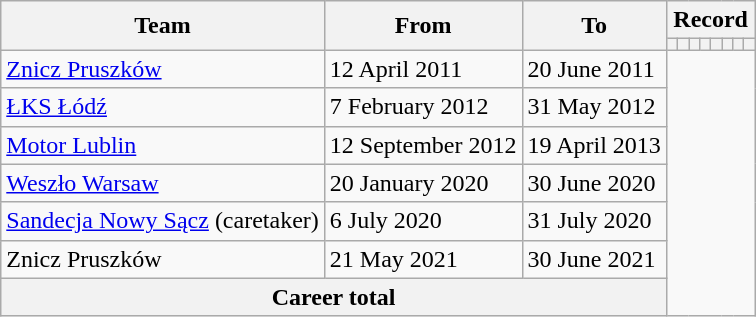<table class="wikitable" style="text-align: center">
<tr>
<th rowspan="2">Team</th>
<th rowspan="2">From</th>
<th rowspan="2">To</th>
<th colspan="8">Record</th>
</tr>
<tr>
<th></th>
<th></th>
<th></th>
<th></th>
<th></th>
<th></th>
<th></th>
<th></th>
</tr>
<tr>
<td align=left><a href='#'>Znicz Pruszków</a></td>
<td align=left>12 April 2011</td>
<td align=left>20 June 2011<br></td>
</tr>
<tr>
<td align=left><a href='#'>ŁKS Łódź</a></td>
<td align=left>7 February 2012</td>
<td align=left>31 May 2012<br></td>
</tr>
<tr>
<td align=left><a href='#'>Motor Lublin</a></td>
<td align=left>12 September 2012</td>
<td align=left>19 April 2013<br></td>
</tr>
<tr>
<td align=left><a href='#'>Weszło Warsaw</a></td>
<td align=left>20 January 2020</td>
<td align=left>30 June 2020<br></td>
</tr>
<tr>
<td align=left><a href='#'>Sandecja Nowy Sącz</a> (caretaker)</td>
<td align=left>6 July 2020</td>
<td align=left>31 July 2020<br></td>
</tr>
<tr>
<td align=left>Znicz Pruszków</td>
<td align=left>21 May 2021</td>
<td align=left>30 June 2021<br></td>
</tr>
<tr>
<th colspan="3">Career total<br></th>
</tr>
</table>
